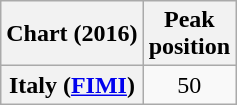<table class="wikitable plainrowheaders sortable" style="text-align:center;">
<tr>
<th scope="col">Chart (2016)</th>
<th scope="col">Peak<br>position</th>
</tr>
<tr>
<th scope="row">Italy (<a href='#'>FIMI</a>)</th>
<td>50</td>
</tr>
</table>
